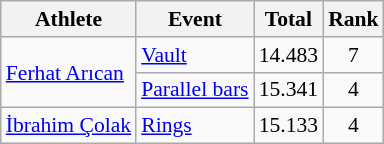<table class="wikitable" style="font-size:90%">
<tr>
<th>Athlete</th>
<th>Event</th>
<th>Total</th>
<th>Rank</th>
</tr>
<tr align=center>
<td align=left rowspan=2><a href='#'>Ferhat Arıcan</a></td>
<td align=left><a href='#'>Vault</a></td>
<td>14.483</td>
<td>7</td>
</tr>
<tr align=center>
<td align=left><a href='#'>Parallel bars</a></td>
<td>15.341</td>
<td>4</td>
</tr>
<tr align=center>
<td align=left><a href='#'>İbrahim Çolak</a></td>
<td align=left><a href='#'>Rings</a></td>
<td>15.133</td>
<td>4</td>
</tr>
</table>
